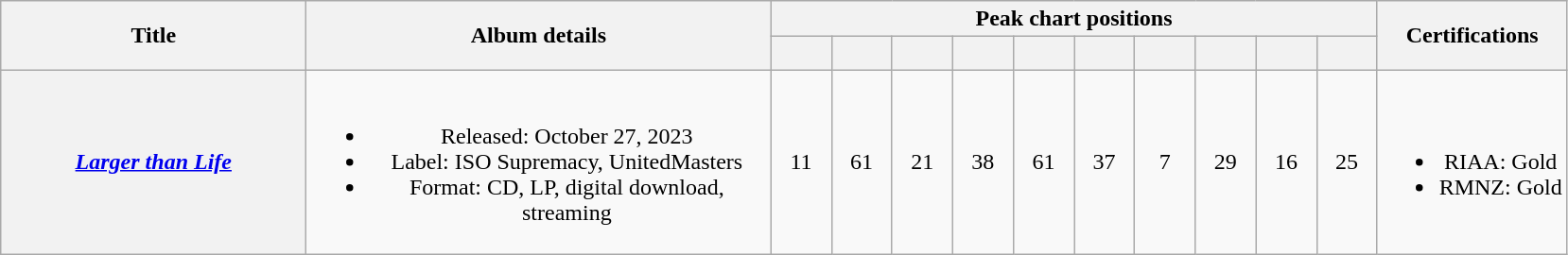<table class="wikitable plainrowheaders" style="text-align:center;" border="1">
<tr>
<th scope="col" rowspan="2" style="width:13em;">Title</th>
<th scope="col" rowspan="2" style="width:20em;">Album details</th>
<th scope="col" colspan="10">Peak chart positions</th>
<th scope="col" rowspan="2">Certifications</th>
</tr>
<tr>
<th scope="col" style="width:2.5em;font-size:90%;"><a href='#'></a><br></th>
<th scope="col" style="width:2.5em;font-size:90%;"><a href='#'></a><br></th>
<th scope="col" style="width:2.5em;font-size:90%;"><a href='#'></a><br></th>
<th scope="col" style="width:2.5em;font-size:90%;"><a href='#'></a><br></th>
<th scope="col" style="width:2.5em;font-size:90%;"><a href='#'></a><br></th>
<th scope="col" style="width:2.5em;font-size:90%;"><a href='#'></a><br></th>
<th scope="col" style="width:2.5em;font-size:90%;"><a href='#'></a><br></th>
<th scope="col" style="width:2.5em;font-size:90%;"><a href='#'></a><br></th>
<th scope="col" style="width:2.5em;font-size:90%;"><a href='#'></a><br></th>
<th scope="col" style="width:2.5em;font-size:90%;"><a href='#'></a><br></th>
</tr>
<tr>
<th scope="row"><em><a href='#'>Larger than Life</a></em></th>
<td><br><ul><li>Released: October 27, 2023</li><li>Label: ISO Supremacy, UnitedMasters</li><li>Format: CD, LP, digital download, streaming</li></ul></td>
<td>11</td>
<td>61</td>
<td>21</td>
<td>38</td>
<td>61<br></td>
<td>37</td>
<td>7</td>
<td>29<br></td>
<td>16</td>
<td>25</td>
<td><br><ul><li>RIAA: Gold</li><li>RMNZ: Gold</li></ul></td>
</tr>
</table>
